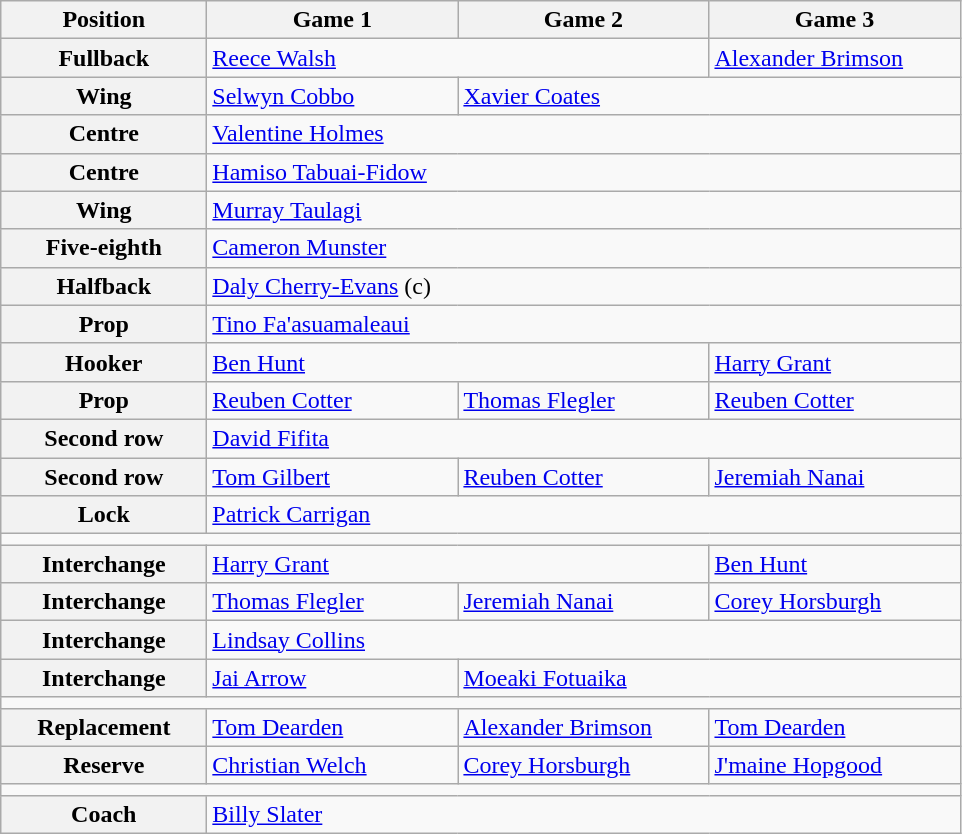<table class="wikitable">
<tr>
<th style="width:130px;">Position</th>
<th style="width:160px;">Game 1</th>
<th style="width:160px;">Game 2</th>
<th style="width:160px;">Game 3</th>
</tr>
<tr>
<th>Fullback</th>
<td colspan="2"> <a href='#'>Reece Walsh</a></td>
<td> <a href='#'>Alexander Brimson</a></td>
</tr>
<tr>
<th>Wing</th>
<td> <a href='#'>Selwyn Cobbo</a></td>
<td colspan="2"> <a href='#'>Xavier Coates</a></td>
</tr>
<tr>
<th>Centre</th>
<td colspan="3"> <a href='#'>Valentine Holmes</a></td>
</tr>
<tr>
<th>Centre</th>
<td colspan="3"> <a href='#'>Hamiso Tabuai-Fidow</a></td>
</tr>
<tr>
<th>Wing</th>
<td colspan="3"> <a href='#'>Murray Taulagi</a></td>
</tr>
<tr>
<th>Five-eighth</th>
<td colspan="3"> <a href='#'>Cameron Munster</a></td>
</tr>
<tr>
<th>Halfback</th>
<td colspan="3"> <a href='#'>Daly Cherry-Evans</a> (c)</td>
</tr>
<tr>
<th>Prop</th>
<td colspan="3"> <a href='#'>Tino Fa'asuamaleaui</a></td>
</tr>
<tr>
<th>Hooker</th>
<td colspan="2"> <a href='#'>Ben Hunt</a></td>
<td> <a href='#'>Harry Grant</a></td>
</tr>
<tr>
<th>Prop</th>
<td> <a href='#'>Reuben Cotter</a></td>
<td> <a href='#'>Thomas Flegler</a></td>
<td> <a href='#'>Reuben Cotter</a></td>
</tr>
<tr>
<th>Second row</th>
<td colspan="3"> <a href='#'>David Fifita</a></td>
</tr>
<tr>
<th>Second row</th>
<td> <a href='#'>Tom Gilbert</a></td>
<td> <a href='#'>Reuben Cotter</a></td>
<td> <a href='#'>Jeremiah Nanai</a></td>
</tr>
<tr>
<th>Lock</th>
<td colspan="3"> <a href='#'>Patrick Carrigan</a></td>
</tr>
<tr>
<td colspan="4"></td>
</tr>
<tr>
<th>Interchange</th>
<td colspan="2"> <a href='#'>Harry Grant</a></td>
<td> <a href='#'>Ben Hunt</a></td>
</tr>
<tr>
<th>Interchange</th>
<td> <a href='#'>Thomas Flegler</a></td>
<td> <a href='#'>Jeremiah Nanai</a></td>
<td> <a href='#'>Corey Horsburgh</a></td>
</tr>
<tr>
<th>Interchange</th>
<td colspan="3"> <a href='#'>Lindsay Collins</a></td>
</tr>
<tr>
<th>Interchange</th>
<td> <a href='#'>Jai Arrow</a></td>
<td colspan="2"> <a href='#'>Moeaki Fotuaika</a></td>
</tr>
<tr>
<td colspan="4"></td>
</tr>
<tr>
<th>Replacement</th>
<td> <a href='#'>Tom Dearden</a></td>
<td> <a href='#'>Alexander Brimson</a></td>
<td> <a href='#'>Tom Dearden</a></td>
</tr>
<tr>
<th>Reserve</th>
<td> <a href='#'>Christian Welch</a></td>
<td> <a href='#'>Corey Horsburgh</a></td>
<td> <a href='#'>J'maine Hopgood</a></td>
</tr>
<tr>
<td colspan="4"></td>
</tr>
<tr>
<th>Coach</th>
<td colspan="3"> <a href='#'>Billy Slater</a></td>
</tr>
</table>
